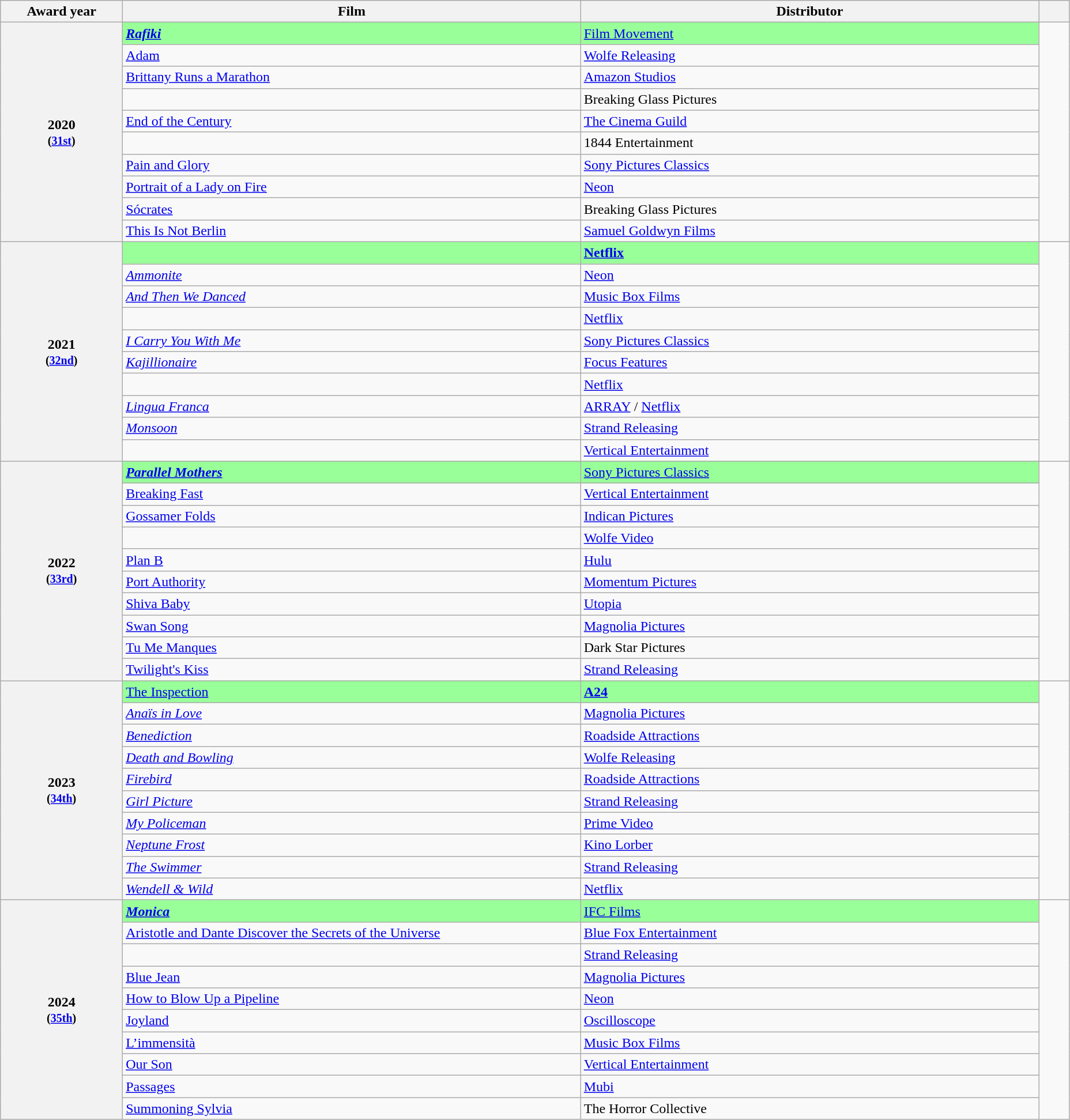<table class="wikitable sortable">
<tr>
<th scope="col" style="width:8%">Award year</th>
<th scope="col" style="width:30%">Film</th>
<th scope="col" style="width:30%">Distributor</th>
<th scope="col" style="width:2%" class="unsortable"></th>
</tr>
<tr>
<th rowspan="10" scope="rowgroup" style="text-align:center">2020<br><small>(<a href='#'>31st</a>)</small></th>
<td style="background:#99ff99;"><strong><em><a href='#'>Rafiki</a><em> <strong></td>
<td style="background:#99ff99;"></strong><a href='#'>Film Movement</a><strong></td>
<td rowspan="10" align="center"><br></td>
</tr>
<tr>
<td></em><a href='#'>Adam</a><em></td>
<td><a href='#'>Wolfe Releasing</a></td>
</tr>
<tr>
<td></em><a href='#'>Brittany Runs a Marathon</a><em></td>
<td><a href='#'>Amazon Studios</a></td>
</tr>
<tr>
<td></em><em></td>
<td>Breaking Glass Pictures</td>
</tr>
<tr>
<td></em><a href='#'>End of the Century</a><em></td>
<td><a href='#'>The Cinema Guild</a></td>
</tr>
<tr>
<td></em><em></td>
<td>1844 Entertainment</td>
</tr>
<tr>
<td></em><a href='#'>Pain and Glory</a><em></td>
<td><a href='#'>Sony Pictures Classics</a></td>
</tr>
<tr>
<td></em><a href='#'>Portrait of a Lady on Fire</a><em></td>
<td><a href='#'>Neon</a></td>
</tr>
<tr>
<td></em><a href='#'>Sócrates</a><em></td>
<td>Breaking Glass Pictures</td>
</tr>
<tr>
<td></em><a href='#'>This Is Not Berlin</a><em></td>
<td><a href='#'>Samuel Goldwyn Films</a></td>
</tr>
<tr>
<th rowspan="10" scope="rowgroup" style="text-align:center">2021<br><small>(<a href='#'>32nd</a>)</small></th>
<td style="background:#99ff99;"></em></strong></em> </strong></td>
<td style="background:#99ff99;"><strong><a href='#'>Netflix</a></strong></td>
<td rowspan="10" align="center"><br></td>
</tr>
<tr>
<td><em><a href='#'>Ammonite</a></em></td>
<td><a href='#'>Neon</a></td>
</tr>
<tr>
<td><em><a href='#'>And Then We Danced</a></em></td>
<td><a href='#'>Music Box Films</a></td>
</tr>
<tr>
<td><em></em></td>
<td><a href='#'>Netflix</a></td>
</tr>
<tr>
<td><em><a href='#'>I Carry You With Me</a></em></td>
<td><a href='#'>Sony Pictures Classics</a></td>
</tr>
<tr>
<td><em><a href='#'>Kajillionaire</a></em></td>
<td><a href='#'>Focus Features</a></td>
</tr>
<tr>
<td><em></em></td>
<td><a href='#'>Netflix</a></td>
</tr>
<tr>
<td><em><a href='#'>Lingua Franca</a></em></td>
<td><a href='#'>ARRAY</a> / <a href='#'>Netflix</a></td>
</tr>
<tr>
<td><em><a href='#'>Monsoon</a></em></td>
<td><a href='#'>Strand Releasing</a></td>
</tr>
<tr>
<td><em></em></td>
<td><a href='#'>Vertical Entertainment</a></td>
</tr>
<tr>
<th rowspan="10" scope="rowgroup" style="text-align:center">2022<br><small>(<a href='#'>33rd</a>)</small></th>
<td style="background:#99ff99;"><strong><em><a href='#'>Parallel Mothers</a><em> <strong></td>
<td style="background:#99ff99;"></strong><a href='#'>Sony Pictures Classics</a><strong></td>
<td rowspan="10" align="center"><br></td>
</tr>
<tr>
<td></em><a href='#'>Breaking Fast</a><em></td>
<td><a href='#'>Vertical Entertainment</a></td>
</tr>
<tr>
<td></em><a href='#'>Gossamer Folds</a><em></td>
<td><a href='#'>Indican Pictures</a></td>
</tr>
<tr>
<td></em><em></td>
<td><a href='#'>Wolfe Video</a></td>
</tr>
<tr>
<td></em><a href='#'>Plan B</a><em></td>
<td><a href='#'>Hulu</a></td>
</tr>
<tr>
<td></em><a href='#'>Port Authority</a><em></td>
<td><a href='#'>Momentum Pictures</a></td>
</tr>
<tr>
<td></em><a href='#'>Shiva Baby</a><em></td>
<td><a href='#'>Utopia</a></td>
</tr>
<tr>
<td></em><a href='#'>Swan Song</a><em></td>
<td><a href='#'>Magnolia Pictures</a></td>
</tr>
<tr>
<td></em><a href='#'>Tu Me Manques</a><em></td>
<td>Dark Star Pictures</td>
</tr>
<tr>
<td></em><a href='#'>Twilight's Kiss</a><em></td>
<td><a href='#'>Strand Releasing</a></td>
</tr>
<tr>
<th rowspan="10" scope="rowgroup" style="text-align:center">2023<br><small>(<a href='#'>34th</a>)</small></th>
<td style="background:#99ff99;"></em></strong><a href='#'>The Inspection</a></em> </strong></td>
<td style="background:#99ff99;"><strong><a href='#'>A24</a></strong></td>
<td rowspan="10" align="center"><br></td>
</tr>
<tr>
<td><em><a href='#'>Anaïs in Love</a></em></td>
<td><a href='#'>Magnolia Pictures</a></td>
</tr>
<tr>
<td><em><a href='#'>Benediction</a></em></td>
<td><a href='#'>Roadside Attractions</a></td>
</tr>
<tr>
<td><em><a href='#'>Death and Bowling</a></em></td>
<td><a href='#'>Wolfe Releasing</a></td>
</tr>
<tr>
<td><em><a href='#'>Firebird</a></em></td>
<td><a href='#'>Roadside Attractions</a></td>
</tr>
<tr>
<td><em><a href='#'>Girl Picture</a></em></td>
<td><a href='#'>Strand Releasing</a></td>
</tr>
<tr>
<td><em><a href='#'>My Policeman</a></em></td>
<td><a href='#'>Prime Video</a></td>
</tr>
<tr>
<td><em><a href='#'>Neptune Frost</a></em></td>
<td><a href='#'>Kino Lorber</a></td>
</tr>
<tr>
<td><em><a href='#'>The Swimmer</a></em></td>
<td><a href='#'>Strand Releasing</a></td>
</tr>
<tr>
<td><em><a href='#'>Wendell & Wild</a></em></td>
<td><a href='#'>Netflix</a></td>
</tr>
<tr>
<th rowspan="10" scope="rowgroup" style="text-align:center">2024<br><small>(<a href='#'>35th</a>)</small></th>
<td style="background:#99ff99;"><strong><em><a href='#'>Monica</a><em> <strong></td>
<td style="background:#99ff99;"></strong><a href='#'>IFC Films</a><strong></td>
<td rowspan=10 align="center"><br></td>
</tr>
<tr>
<td></em><a href='#'>Aristotle and Dante Discover the Secrets of the Universe</a><em></td>
<td><a href='#'>Blue Fox Entertainment</a></td>
</tr>
<tr>
<td></td>
<td><a href='#'>Strand Releasing</a></td>
</tr>
<tr>
<td></em><a href='#'>Blue Jean</a><em></td>
<td><a href='#'>Magnolia Pictures</a></td>
</tr>
<tr>
<td></em><a href='#'>How to Blow Up a Pipeline</a><em></td>
<td><a href='#'>Neon</a></td>
</tr>
<tr>
<td></em><a href='#'>Joyland</a><em></td>
<td><a href='#'>Oscilloscope</a></td>
</tr>
<tr>
<td></em><a href='#'>L’immensità</a><em></td>
<td><a href='#'>Music Box Films</a></td>
</tr>
<tr>
<td></em><a href='#'>Our Son</a><em></td>
<td><a href='#'>Vertical Entertainment</a></td>
</tr>
<tr>
<td></em><a href='#'>Passages</a><em></td>
<td><a href='#'>Mubi</a></td>
</tr>
<tr>
<td></em><a href='#'>Summoning Sylvia</a><em></td>
<td>The Horror Collective</td>
</tr>
</table>
